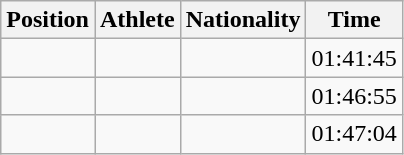<table class="wikitable sortable">
<tr>
<th scope="col">Position</th>
<th scope="col">Athlete</th>
<th scope="col">Nationality</th>
<th scope="col">Time</th>
</tr>
<tr>
<td align=center></td>
<td></td>
<td></td>
<td>01:41:45</td>
</tr>
<tr>
<td align=center></td>
<td></td>
<td></td>
<td>01:46:55</td>
</tr>
<tr>
<td align=center></td>
<td></td>
<td></td>
<td>01:47:04</td>
</tr>
</table>
